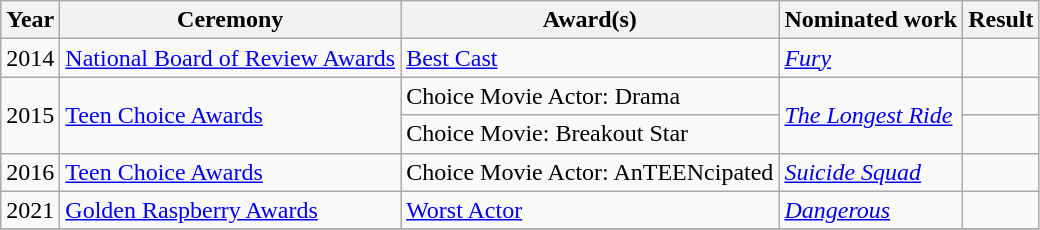<table class="wikitable">
<tr>
<th>Year</th>
<th>Ceremony</th>
<th>Award(s)</th>
<th>Nominated work</th>
<th>Result</th>
</tr>
<tr>
<td>2014</td>
<td><a href='#'>National Board of Review Awards</a></td>
<td><a href='#'>Best Cast</a></td>
<td><em><a href='#'>Fury</a></em></td>
<td></td>
</tr>
<tr>
<td rowspan="2">2015</td>
<td rowspan="2"><a href='#'>Teen Choice Awards</a></td>
<td>Choice Movie Actor: Drama</td>
<td rowspan="2"><em><a href='#'>The Longest Ride</a></em></td>
<td></td>
</tr>
<tr>
<td>Choice Movie: Breakout Star</td>
<td></td>
</tr>
<tr>
<td>2016</td>
<td><a href='#'>Teen Choice Awards</a></td>
<td>Choice Movie Actor: AnTEENcipated</td>
<td><em><a href='#'>Suicide Squad</a></em></td>
<td></td>
</tr>
<tr>
<td>2021</td>
<td><a href='#'>Golden Raspberry Awards</a></td>
<td><a href='#'>Worst Actor</a></td>
<td><em><a href='#'>Dangerous</a></em></td>
<td></td>
</tr>
<tr>
</tr>
</table>
